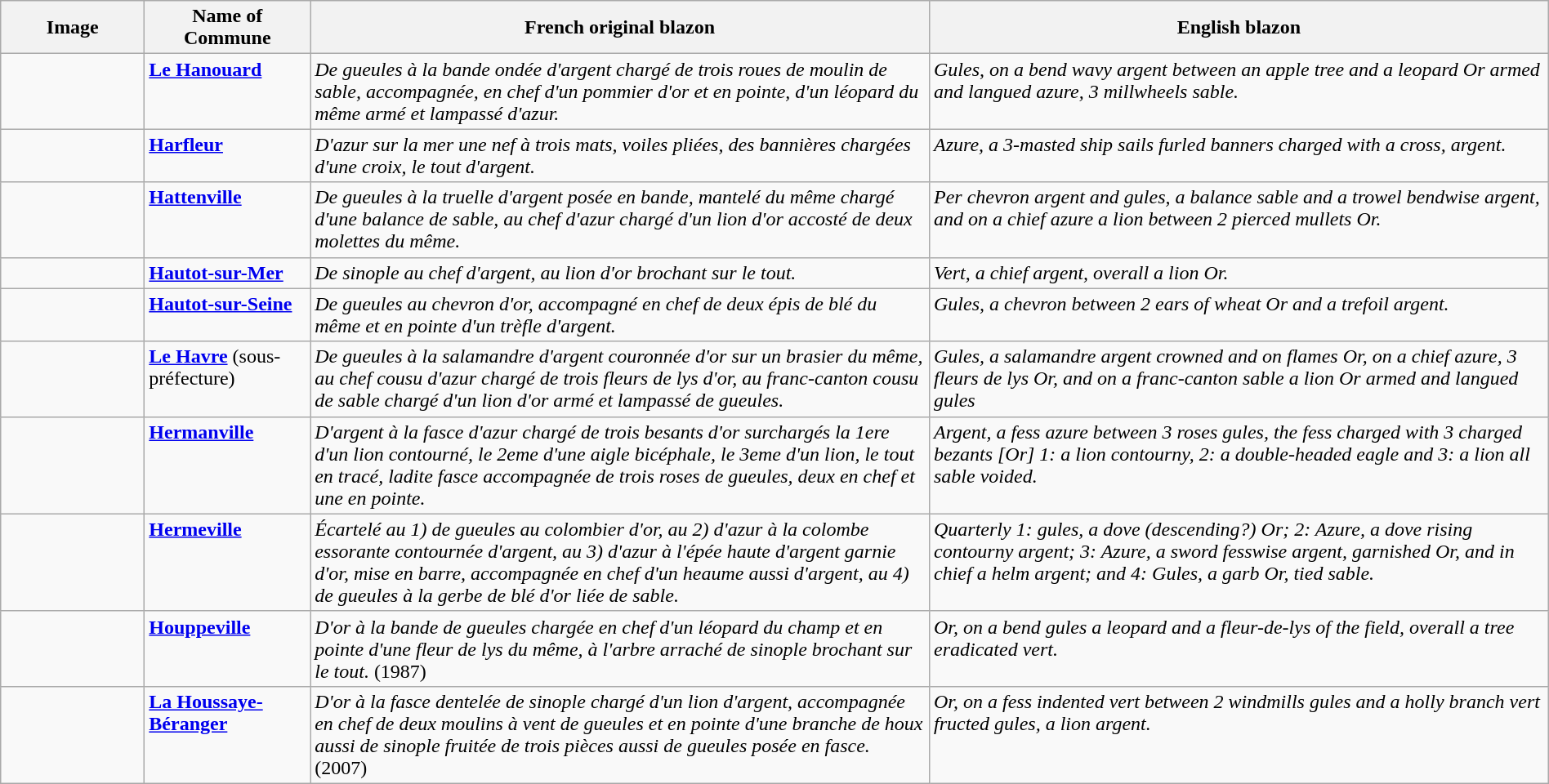<table class="wikitable" width="100%">
<tr>
<th width="110">Image</th>
<th>Name of Commune</th>
<th width="40%">French original blazon</th>
<th width="40%">English blazon</th>
</tr>
<tr valign=top>
<td align=center></td>
<td><strong><a href='#'>Le Hanouard</a></strong></td>
<td><em>De gueules à la bande ondée d'argent chargé de trois roues de moulin de sable, accompagnée, en chef d'un pommier d'or et en pointe, d'un léopard du même armé et lampassé d'azur.</em> </td>
<td><em>Gules, on a bend wavy argent between an apple tree and a leopard Or armed and langued azure, 3 millwheels sable.</em></td>
</tr>
<tr valign=top>
<td align=center></td>
<td><strong><a href='#'>Harfleur</a></strong></td>
<td><em>D'azur sur la mer une nef à trois mats, voiles pliées, des bannières chargées d'une croix, le tout d'argent.</em> </td>
<td><em>Azure, a 3-masted ship sails furled banners charged with a cross, argent.</em></td>
</tr>
<tr valign=top>
<td align=center></td>
<td><strong><a href='#'>Hattenville</a></strong></td>
<td><em>De gueules à la truelle d'argent posée en bande, mantelé du même chargé d'une balance de sable, au chef d'azur chargé d'un lion d'or accosté de deux molettes du même.</em> </td>
<td><em>Per chevron argent and gules, a balance sable and a trowel bendwise argent, and on a chief azure a lion between 2 pierced mullets Or.</em></td>
</tr>
<tr valign=top>
<td align=center></td>
<td><strong><a href='#'>Hautot-sur-Mer</a></strong></td>
<td><em>De sinople au chef d'argent, au lion d'or brochant sur le tout.</em> </td>
<td><em>Vert, a chief argent, overall a lion Or.</em></td>
</tr>
<tr valign=top>
<td align=center></td>
<td><strong><a href='#'>Hautot-sur-Seine</a></strong></td>
<td><em>De gueules au chevron d'or, accompagné en chef de deux épis de blé du même et en pointe d'un trèfle d'argent.</em> </td>
<td><em>Gules, a chevron between 2 ears of wheat Or and a trefoil argent.</em></td>
</tr>
<tr valign=top>
<td align=center></td>
<td><strong><a href='#'>Le Havre</a></strong> (sous-préfecture)</td>
<td><em>De gueules à la salamandre d'argent couronnée d'or sur un brasier du même, au chef cousu d'azur chargé de trois fleurs de lys d'or, au franc-canton cousu de sable chargé d'un lion d'or armé et lampassé de gueules.</em> </td>
<td><em>Gules, a salamandre argent crowned and on flames Or, on a chief azure, 3 fleurs de lys Or, and on a franc-canton sable a lion Or armed and langued gules</em></td>
</tr>
<tr valign=top>
<td align=center></td>
<td><strong><a href='#'>Hermanville</a></strong></td>
<td><em>D'argent à la fasce d'azur chargé de trois besants d'or surchargés la 1ere d'un lion contourné, le 2eme d'une aigle bicéphale, le 3eme d'un lion, le tout en tracé, ladite fasce accompagnée de trois roses de gueules, deux en chef et une en pointe.</em> </td>
<td><em>Argent, a fess azure between 3 roses gules, the fess charged with 3 charged bezants [Or] 1: a lion contourny, 2: a double-headed eagle and 3: a lion all sable voided.</em></td>
</tr>
<tr valign=top>
<td align=center></td>
<td><strong><a href='#'>Hermeville</a></strong></td>
<td><em>Écartelé au 1) de gueules au colombier d'or, au 2) d'azur à la colombe essorante contournée d'argent, au 3) d'azur à l'épée haute d'argent garnie d'or, mise en barre, accompagnée en chef d'un heaume aussi d'argent, au 4) de gueules à la gerbe de blé d'or liée de sable.</em> </td>
<td><em>Quarterly 1: gules, a dove (descending?) Or; 2: Azure, a dove rising contourny argent; 3: Azure, a sword fesswise argent, garnished Or, and in chief a helm argent; and 4: Gules, a garb Or, tied sable.</em></td>
</tr>
<tr valign=top>
<td align=center></td>
<td><strong><a href='#'>Houppeville</a></strong></td>
<td><em>D'or à la bande de gueules chargée en chef d'un léopard du champ et en pointe d'une fleur de lys du même, à l'arbre arraché de sinople brochant sur le tout.</em>  (1987)</td>
<td><em>Or, on a bend gules a leopard and a fleur-de-lys of the field, overall a tree eradicated vert.</em></td>
</tr>
<tr valign=top>
<td align=center></td>
<td><strong><a href='#'>La Houssaye-Béranger</a></strong></td>
<td><em>D'or à la fasce dentelée de sinople chargé d'un lion d'argent, accompagnée en chef de deux moulins à vent de gueules et en pointe d'une branche de houx aussi de sinople fruitée de trois pièces aussi de gueules posée en fasce.</em>  (2007)</td>
<td><em>Or, on a fess indented vert between 2 windmills gules and a holly branch vert fructed gules, a lion argent.</em></td>
</tr>
</table>
